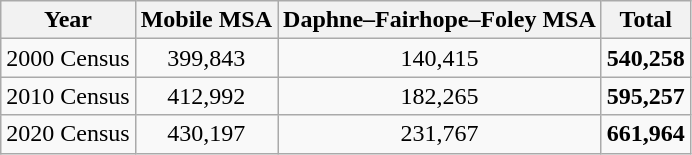<table class="wikitable" border="1">
<tr>
<th>Year</th>
<th>Mobile MSA</th>
<th>Daphne–Fairhope–Foley MSA</th>
<th>Total</th>
</tr>
<tr>
<td>2000 Census</td>
<td align=center>399,843</td>
<td align=center>140,415</td>
<td><strong>540,258</strong></td>
</tr>
<tr>
<td>2010 Census</td>
<td align=center>412,992</td>
<td align=center>182,265</td>
<td><strong>595,257</strong></td>
</tr>
<tr>
<td>2020 Census</td>
<td align=center>430,197</td>
<td align=center>231,767</td>
<td><strong>661,964</strong></td>
</tr>
</table>
